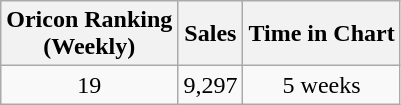<table class="wikitable">
<tr>
<th align="center">Oricon Ranking<br>(Weekly)</th>
<th align="center">Sales</th>
<th align="center">Time in Chart</th>
</tr>
<tr>
<td align="center">19</td>
<td align="center">9,297</td>
<td align="center">5 weeks</td>
</tr>
</table>
